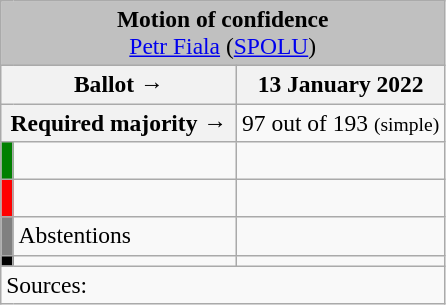<table class="wikitable" style="text-align:center; font-size:98%;">
<tr>
<td align="center" bgcolor="#c0c0c0" colspan="3"><strong>Motion of confidence</strong><br><a href='#'>Petr Fiala</a> (<a href='#'>SPOLU</a>)</td>
</tr>
<tr>
<th colspan="2" style="width:150px;">Ballot →</th>
<th>13 January 2022</th>
</tr>
<tr>
<th colspan="2">Required majority →</th>
<td>97 out of 193 <small>(simple) </small></td>
</tr>
<tr>
<th style="width:1px; background:green;"></th>
<td style="text-align:left;"><br></td>
<td></td>
</tr>
<tr>
<th style="background:red;"></th>
<td style="text-align:left;"><br></td>
<td></td>
</tr>
<tr>
<th style="background:gray;"></th>
<td style="text-align:left;">Abstentions</td>
<td></td>
</tr>
<tr>
<th style="background:black;"></th>
<td style="text-align:left;"></td>
<td></td>
</tr>
<tr>
<td style="text-align:left;" colspan="3">Sources:</td>
</tr>
</table>
